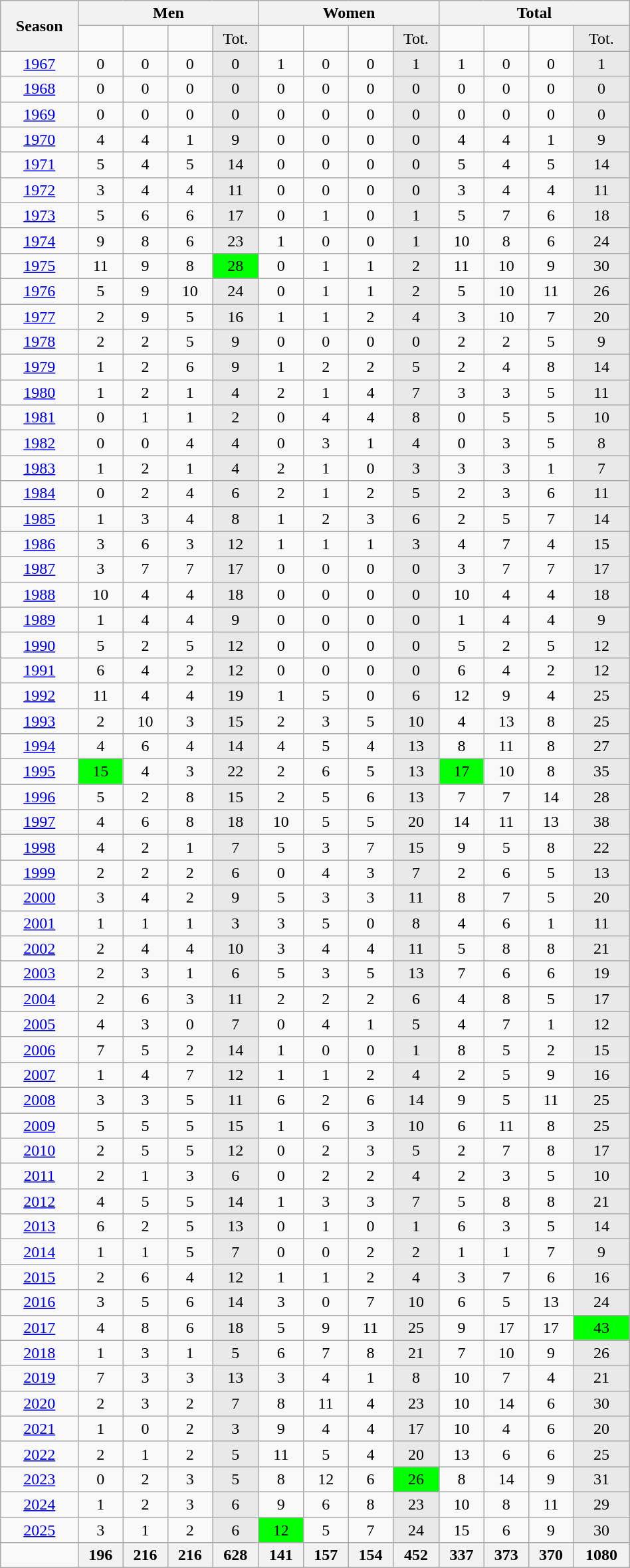<table class="wikitable" width=50% style="font-size:100%; text-align:center;">
<tr>
<th rowspan=2>Season</th>
<th colspan=4>Men</th>
<th colspan=4>Women</th>
<th colspan=4>Total</th>
</tr>
<tr>
<td></td>
<td></td>
<td></td>
<td bgcolor=E9E9E9>Tot.</td>
<td></td>
<td></td>
<td></td>
<td bgcolor=E9E9E9>Tot.</td>
<td></td>
<td></td>
<td></td>
<td bgcolor=E9E9E9>Tot.</td>
</tr>
<tr>
<td><a href='#'>1967</a></td>
<td>0</td>
<td>0</td>
<td>0</td>
<td bgcolor=E9E9E9>0</td>
<td>1</td>
<td>0</td>
<td>0</td>
<td bgcolor=E9E9E9>1</td>
<td>1</td>
<td>0</td>
<td>0</td>
<td bgcolor=E9E9E9>1</td>
</tr>
<tr>
<td><a href='#'>1968</a></td>
<td>0</td>
<td>0</td>
<td>0</td>
<td bgcolor=E9E9E9>0</td>
<td>0</td>
<td>0</td>
<td>0</td>
<td bgcolor=E9E9E9>0</td>
<td>0</td>
<td>0</td>
<td>0</td>
<td bgcolor=E9E9E9>0</td>
</tr>
<tr>
<td><a href='#'>1969</a></td>
<td>0</td>
<td>0</td>
<td>0</td>
<td bgcolor=E9E9E9>0</td>
<td>0</td>
<td>0</td>
<td>0</td>
<td bgcolor=E9E9E9>0</td>
<td>0</td>
<td>0</td>
<td>0</td>
<td bgcolor=E9E9E9>0</td>
</tr>
<tr>
<td><a href='#'>1970</a></td>
<td>4</td>
<td>4</td>
<td>1</td>
<td bgcolor=E9E9E9>9</td>
<td>0</td>
<td>0</td>
<td>0</td>
<td bgcolor=E9E9E9>0</td>
<td>4</td>
<td>4</td>
<td>1</td>
<td bgcolor=E9E9E9>9</td>
</tr>
<tr>
<td><a href='#'>1971</a></td>
<td>5</td>
<td>4</td>
<td>5</td>
<td bgcolor=E9E9E9>14</td>
<td>0</td>
<td>0</td>
<td>0</td>
<td bgcolor=E9E9E9>0</td>
<td>5</td>
<td>4</td>
<td>5</td>
<td bgcolor=E9E9E9>14</td>
</tr>
<tr>
<td><a href='#'>1972</a></td>
<td>3</td>
<td>4</td>
<td>4</td>
<td bgcolor=E9E9E9>11</td>
<td>0</td>
<td>0</td>
<td>0</td>
<td bgcolor=E9E9E9>0</td>
<td>3</td>
<td>4</td>
<td>4</td>
<td bgcolor=E9E9E9>11</td>
</tr>
<tr>
<td><a href='#'>1973</a></td>
<td>5</td>
<td>6</td>
<td>6</td>
<td bgcolor=E9E9E9>17</td>
<td>0</td>
<td>1</td>
<td>0</td>
<td bgcolor=E9E9E9>1</td>
<td>5</td>
<td>7</td>
<td>6</td>
<td bgcolor=E9E9E9>18</td>
</tr>
<tr>
<td><a href='#'>1974</a></td>
<td>9</td>
<td>8</td>
<td>6</td>
<td bgcolor=E9E9E9>23</td>
<td>1</td>
<td>0</td>
<td>0</td>
<td bgcolor=E9E9E9>1</td>
<td>10</td>
<td>8</td>
<td>6</td>
<td bgcolor=E9E9E9>24</td>
</tr>
<tr>
<td><a href='#'>1975</a></td>
<td>11</td>
<td>9</td>
<td>8</td>
<td bgcolor=lime>28</td>
<td>0</td>
<td>1</td>
<td>1</td>
<td bgcolor=E9E9E9>2</td>
<td>11</td>
<td>10</td>
<td>9</td>
<td bgcolor=E9E9E9>30</td>
</tr>
<tr>
<td><a href='#'>1976</a></td>
<td>5</td>
<td>9</td>
<td>10</td>
<td bgcolor=E9E9E9>24</td>
<td>0</td>
<td>1</td>
<td>1</td>
<td bgcolor=E9E9E9>2</td>
<td>5</td>
<td>10</td>
<td>11</td>
<td bgcolor=E9E9E9>26</td>
</tr>
<tr>
<td><a href='#'>1977</a></td>
<td>2</td>
<td>9</td>
<td>5</td>
<td bgcolor=E9E9E9>16</td>
<td>1</td>
<td>1</td>
<td>2</td>
<td bgcolor=E9E9E9>4</td>
<td>3</td>
<td>10</td>
<td>7</td>
<td bgcolor=E9E9E9>20</td>
</tr>
<tr>
<td><a href='#'>1978</a></td>
<td>2</td>
<td>2</td>
<td>5</td>
<td bgcolor=E9E9E9>9</td>
<td>0</td>
<td>0</td>
<td>0</td>
<td bgcolor=E9E9E9>0</td>
<td>2</td>
<td>2</td>
<td>5</td>
<td bgcolor=E9E9E9>9</td>
</tr>
<tr>
<td><a href='#'>1979</a></td>
<td>1</td>
<td>2</td>
<td>6</td>
<td bgcolor=E9E9E9>9</td>
<td>1</td>
<td>2</td>
<td>2</td>
<td bgcolor=E9E9E9>5</td>
<td>2</td>
<td>4</td>
<td>8</td>
<td bgcolor=E9E9E9>14</td>
</tr>
<tr>
<td><a href='#'>1980</a></td>
<td>1</td>
<td>2</td>
<td>1</td>
<td bgcolor=E9E9E9>4</td>
<td>2</td>
<td>1</td>
<td>4</td>
<td bgcolor=E9E9E9>7</td>
<td>3</td>
<td>3</td>
<td>5</td>
<td bgcolor=E9E9E9>11</td>
</tr>
<tr>
<td><a href='#'>1981</a></td>
<td>0</td>
<td>1</td>
<td>1</td>
<td bgcolor=E9E9E9>2</td>
<td>0</td>
<td>4</td>
<td>4</td>
<td bgcolor=E9E9E9>8</td>
<td>0</td>
<td>5</td>
<td>5</td>
<td bgcolor=E9E9E9>10</td>
</tr>
<tr>
<td><a href='#'>1982</a></td>
<td>0</td>
<td>0</td>
<td>4</td>
<td bgcolor=E9E9E9>4</td>
<td>0</td>
<td>3</td>
<td>1</td>
<td bgcolor=E9E9E9>4</td>
<td>0</td>
<td>3</td>
<td>5</td>
<td bgcolor=E9E9E9>8</td>
</tr>
<tr>
<td><a href='#'>1983</a></td>
<td>1</td>
<td>2</td>
<td>1</td>
<td bgcolor=E9E9E9>4</td>
<td>2</td>
<td>1</td>
<td>0</td>
<td bgcolor=E9E9E9>3</td>
<td>3</td>
<td>3</td>
<td>1</td>
<td bgcolor=E9E9E9>7</td>
</tr>
<tr>
<td><a href='#'>1984</a></td>
<td>0</td>
<td>2</td>
<td>4</td>
<td bgcolor=E9E9E9>6</td>
<td>2</td>
<td>1</td>
<td>2</td>
<td bgcolor=E9E9E9>5</td>
<td>2</td>
<td>3</td>
<td>6</td>
<td bgcolor=E9E9E9>11</td>
</tr>
<tr>
<td><a href='#'>1985</a></td>
<td>1</td>
<td>3</td>
<td>4</td>
<td bgcolor=E9E9E9>8</td>
<td>1</td>
<td>2</td>
<td>3</td>
<td bgcolor=E9E9E9>6</td>
<td>2</td>
<td>5</td>
<td>7</td>
<td bgcolor=E9E9E9>14</td>
</tr>
<tr>
<td><a href='#'>1986</a></td>
<td>3</td>
<td>6</td>
<td>3</td>
<td bgcolor=E9E9E9>12</td>
<td>1</td>
<td>1</td>
<td>1</td>
<td bgcolor=E9E9E9>3</td>
<td>4</td>
<td>7</td>
<td>4</td>
<td bgcolor=E9E9E9>15</td>
</tr>
<tr>
<td><a href='#'>1987</a></td>
<td>3</td>
<td>7</td>
<td>7</td>
<td bgcolor=E9E9E9>17</td>
<td>0</td>
<td>0</td>
<td>0</td>
<td bgcolor=E9E9E9>0</td>
<td>3</td>
<td>7</td>
<td>7</td>
<td bgcolor=E9E9E9>17</td>
</tr>
<tr>
<td><a href='#'>1988</a></td>
<td>10</td>
<td>4</td>
<td>4</td>
<td bgcolor=E9E9E9>18</td>
<td>0</td>
<td>0</td>
<td>0</td>
<td bgcolor=E9E9E9>0</td>
<td>10</td>
<td>4</td>
<td>4</td>
<td bgcolor=E9E9E9>18</td>
</tr>
<tr>
<td><a href='#'>1989</a></td>
<td>1</td>
<td>4</td>
<td>4</td>
<td bgcolor=E9E9E9>9</td>
<td>0</td>
<td>0</td>
<td>0</td>
<td bgcolor=E9E9E9>0</td>
<td>1</td>
<td>4</td>
<td>4</td>
<td bgcolor=E9E9E9>9</td>
</tr>
<tr>
<td><a href='#'>1990</a></td>
<td>5</td>
<td>2</td>
<td>5</td>
<td bgcolor=E9E9E9>12</td>
<td>0</td>
<td>0</td>
<td>0</td>
<td bgcolor=E9E9E9>0</td>
<td>5</td>
<td>2</td>
<td>5</td>
<td bgcolor=E9E9E9>12</td>
</tr>
<tr>
<td><a href='#'>1991</a></td>
<td>6</td>
<td>4</td>
<td>2</td>
<td bgcolor=E9E9E9>12</td>
<td>0</td>
<td>0</td>
<td>0</td>
<td bgcolor=E9E9E9>0</td>
<td>6</td>
<td>4</td>
<td>2</td>
<td bgcolor=E9E9E9>12</td>
</tr>
<tr>
<td><a href='#'>1992</a></td>
<td>11</td>
<td>4</td>
<td>4</td>
<td bgcolor=E9E9E9>19</td>
<td>1</td>
<td>5</td>
<td>0</td>
<td bgcolor=E9E9E9>6</td>
<td>12</td>
<td>9</td>
<td>4</td>
<td bgcolor=E9E9E9>25</td>
</tr>
<tr>
<td><a href='#'>1993</a></td>
<td>2</td>
<td>10</td>
<td>3</td>
<td bgcolor=E9E9E9>15</td>
<td>2</td>
<td>3</td>
<td>5</td>
<td bgcolor=E9E9E9>10</td>
<td>4</td>
<td>13</td>
<td>8</td>
<td bgcolor=E9E9E9>25</td>
</tr>
<tr>
<td><a href='#'>1994</a></td>
<td>4</td>
<td>6</td>
<td>4</td>
<td bgcolor=E9E9E9>14</td>
<td>4</td>
<td>5</td>
<td>4</td>
<td bgcolor=E9E9E9>13</td>
<td>8</td>
<td>11</td>
<td>8</td>
<td bgcolor=E9E9E9>27</td>
</tr>
<tr>
<td><a href='#'>1995</a></td>
<td bgcolor=lime>15</td>
<td>4</td>
<td>3</td>
<td bgcolor=E9E9E9>22</td>
<td>2</td>
<td>6</td>
<td>5</td>
<td bgcolor=E9E9E9>13</td>
<td bgcolor=lime>17</td>
<td>10</td>
<td>8</td>
<td bgcolor=E9E9E9>35</td>
</tr>
<tr>
<td><a href='#'>1996</a></td>
<td>5</td>
<td>2</td>
<td>8</td>
<td bgcolor=E9E9E9>15</td>
<td>2</td>
<td>5</td>
<td>6</td>
<td bgcolor=E9E9E9>13</td>
<td>7</td>
<td>7</td>
<td>14</td>
<td bgcolor=E9E9E9>28</td>
</tr>
<tr>
<td><a href='#'>1997</a></td>
<td>4</td>
<td>6</td>
<td>8</td>
<td bgcolor=E9E9E9>18</td>
<td>10</td>
<td>5</td>
<td>5</td>
<td bgcolor=E9E9E9>20</td>
<td>14</td>
<td>11</td>
<td>13</td>
<td bgcolor=E9E9E9>38</td>
</tr>
<tr>
<td><a href='#'>1998</a></td>
<td>4</td>
<td>2</td>
<td>1</td>
<td bgcolor=E9E9E9>7</td>
<td>5</td>
<td>3</td>
<td>7</td>
<td bgcolor=E9E9E9>15</td>
<td>9</td>
<td>5</td>
<td>8</td>
<td bgcolor=E9E9E9>22</td>
</tr>
<tr>
<td><a href='#'>1999</a></td>
<td>2</td>
<td>2</td>
<td>2</td>
<td bgcolor=E9E9E9>6</td>
<td>0</td>
<td>4</td>
<td>3</td>
<td bgcolor=E9E9E9>7</td>
<td>2</td>
<td>6</td>
<td>5</td>
<td bgcolor=E9E9E9>13</td>
</tr>
<tr>
<td><a href='#'>2000</a></td>
<td>3</td>
<td>4</td>
<td>2</td>
<td bgcolor=E9E9E9>9</td>
<td>5</td>
<td>3</td>
<td>3</td>
<td bgcolor=E9E9E9>11</td>
<td>8</td>
<td>7</td>
<td>5</td>
<td bgcolor=E9E9E9>20</td>
</tr>
<tr>
<td><a href='#'>2001</a></td>
<td>1</td>
<td>1</td>
<td>1</td>
<td bgcolor=E9E9E9>3</td>
<td>3</td>
<td>5</td>
<td>0</td>
<td bgcolor=E9E9E9>8</td>
<td>4</td>
<td>6</td>
<td>1</td>
<td bgcolor=E9E9E9>11</td>
</tr>
<tr>
<td><a href='#'>2002</a></td>
<td>2</td>
<td>4</td>
<td>4</td>
<td bgcolor=E9E9E9>10</td>
<td>3</td>
<td>4</td>
<td>4</td>
<td bgcolor=E9E9E9>11</td>
<td>5</td>
<td>8</td>
<td>8</td>
<td bgcolor=E9E9E9>21</td>
</tr>
<tr>
<td><a href='#'>2003</a></td>
<td>2</td>
<td>3</td>
<td>1</td>
<td bgcolor=E9E9E9>6</td>
<td>5</td>
<td>3</td>
<td>5</td>
<td bgcolor=E9E9E9>13</td>
<td>7</td>
<td>6</td>
<td>6</td>
<td bgcolor=E9E9E9>19</td>
</tr>
<tr>
<td><a href='#'>2004</a></td>
<td>2</td>
<td>6</td>
<td>3</td>
<td bgcolor=E9E9E9>11</td>
<td>2</td>
<td>2</td>
<td>2</td>
<td bgcolor=E9E9E9>6</td>
<td>4</td>
<td>8</td>
<td>5</td>
<td bgcolor=E9E9E9>17</td>
</tr>
<tr>
<td><a href='#'>2005</a></td>
<td>4</td>
<td>3</td>
<td>0</td>
<td bgcolor=E9E9E9>7</td>
<td>0</td>
<td>4</td>
<td>1</td>
<td bgcolor=E9E9E9>5</td>
<td>4</td>
<td>7</td>
<td>1</td>
<td bgcolor=E9E9E9>12</td>
</tr>
<tr>
<td><a href='#'>2006</a></td>
<td>7</td>
<td>5</td>
<td>2</td>
<td bgcolor=E9E9E9>14</td>
<td>1</td>
<td>0</td>
<td>0</td>
<td bgcolor=E9E9E9>1</td>
<td>8</td>
<td>5</td>
<td>2</td>
<td bgcolor=E9E9E9>15</td>
</tr>
<tr>
<td><a href='#'>2007</a></td>
<td>1</td>
<td>4</td>
<td>7</td>
<td bgcolor=E9E9E9>12</td>
<td>1</td>
<td>1</td>
<td>2</td>
<td bgcolor=E9E9E9>4</td>
<td>2</td>
<td>5</td>
<td>9</td>
<td bgcolor=E9E9E9>16</td>
</tr>
<tr>
<td><a href='#'>2008</a></td>
<td>3</td>
<td>3</td>
<td>5</td>
<td bgcolor=E9E9E9>11</td>
<td>6</td>
<td>2</td>
<td>6</td>
<td bgcolor=E9E9E9>14</td>
<td>9</td>
<td>5</td>
<td>11</td>
<td bgcolor=E9E9E9>25</td>
</tr>
<tr>
<td><a href='#'>2009</a></td>
<td>5</td>
<td>5</td>
<td>5</td>
<td bgcolor=E9E9E9>15</td>
<td>1</td>
<td>6</td>
<td>3</td>
<td bgcolor=E9E9E9>10</td>
<td>6</td>
<td>11</td>
<td>8</td>
<td bgcolor=E9E9E9>25</td>
</tr>
<tr>
<td><a href='#'>2010</a></td>
<td>2</td>
<td>5</td>
<td>5</td>
<td bgcolor=E9E9E9>12</td>
<td>0</td>
<td>2</td>
<td>3</td>
<td bgcolor=E9E9E9>5</td>
<td>2</td>
<td>7</td>
<td>8</td>
<td bgcolor=E9E9E9>17</td>
</tr>
<tr>
<td><a href='#'>2011</a></td>
<td>2</td>
<td>1</td>
<td>3</td>
<td bgcolor=E9E9E9>6</td>
<td>0</td>
<td>2</td>
<td>2</td>
<td bgcolor=E9E9E9>4</td>
<td>2</td>
<td>3</td>
<td>5</td>
<td bgcolor=E9E9E9>10</td>
</tr>
<tr>
<td><a href='#'>2012</a></td>
<td>4</td>
<td>5</td>
<td>5</td>
<td bgcolor=E9E9E9>14</td>
<td>1</td>
<td>3</td>
<td>3</td>
<td bgcolor=E9E9E9>7</td>
<td>5</td>
<td>8</td>
<td>8</td>
<td bgcolor=E9E9E9>21</td>
</tr>
<tr>
<td><a href='#'>2013</a></td>
<td>6</td>
<td>2</td>
<td>5</td>
<td bgcolor=E9E9E9>13</td>
<td>0</td>
<td>1</td>
<td>0</td>
<td bgcolor=E9E9E9>1</td>
<td>6</td>
<td>3</td>
<td>5</td>
<td bgcolor=E9E9E9>14</td>
</tr>
<tr>
<td><a href='#'>2014</a></td>
<td>1</td>
<td>1</td>
<td>5</td>
<td bgcolor=E9E9E9>7</td>
<td>0</td>
<td>0</td>
<td>2</td>
<td bgcolor=E9E9E9>2</td>
<td>1</td>
<td>1</td>
<td>7</td>
<td bgcolor=E9E9E9>9</td>
</tr>
<tr>
<td><a href='#'>2015</a></td>
<td>2</td>
<td>6</td>
<td>4</td>
<td bgcolor=E9E9E9>12</td>
<td>1</td>
<td>1</td>
<td>2</td>
<td bgcolor=E9E9E9>4</td>
<td>3</td>
<td>7</td>
<td>6</td>
<td bgcolor=E9E9E9>16</td>
</tr>
<tr>
<td><a href='#'>2016</a></td>
<td>3</td>
<td>5</td>
<td>6</td>
<td bgcolor=E9E9E9>14</td>
<td>3</td>
<td>0</td>
<td>7</td>
<td bgcolor=E9E9E9>10</td>
<td>6</td>
<td>5</td>
<td>13</td>
<td bgcolor=E9E9E9>24</td>
</tr>
<tr>
<td><a href='#'>2017</a></td>
<td>4</td>
<td>8</td>
<td>6</td>
<td bgcolor=E9E9E9>18</td>
<td>5</td>
<td>9</td>
<td>11</td>
<td bgcolor=E9E9E9>25</td>
<td>9</td>
<td>17</td>
<td>17</td>
<td bgcolor=lime>43</td>
</tr>
<tr>
<td><a href='#'>2018</a></td>
<td>1</td>
<td>3</td>
<td>1</td>
<td bgcolor=E9E9E9>5</td>
<td>6</td>
<td>7</td>
<td>8</td>
<td bgcolor=E9E9E9>21</td>
<td>7</td>
<td>10</td>
<td>9</td>
<td bgcolor=E9E9E9>26</td>
</tr>
<tr>
<td><a href='#'>2019</a></td>
<td>7</td>
<td>3</td>
<td>3</td>
<td bgcolor=E9E9E9>13</td>
<td>3</td>
<td>4</td>
<td>1</td>
<td bgcolor=E9E9E9>8</td>
<td>10</td>
<td>7</td>
<td>4</td>
<td bgcolor=E9E9E9>21</td>
</tr>
<tr>
<td><a href='#'>2020</a></td>
<td>2</td>
<td>3</td>
<td>2</td>
<td bgcolor=E9E9E9>7</td>
<td>8</td>
<td>11</td>
<td>4</td>
<td bgcolor=E9E9E9>23</td>
<td>10</td>
<td>14</td>
<td>6</td>
<td bgcolor=E9E9E9>30</td>
</tr>
<tr>
<td><a href='#'>2021</a></td>
<td>1</td>
<td>0</td>
<td>2</td>
<td bgcolor=E9E9E9>3</td>
<td>9</td>
<td>4</td>
<td>4</td>
<td bgcolor=E9E9E9>17</td>
<td>10</td>
<td>4</td>
<td>6</td>
<td bgcolor=E9E9E9>20</td>
</tr>
<tr>
<td><a href='#'>2022</a></td>
<td>2</td>
<td>1</td>
<td>2</td>
<td bgcolor=E9E9E9>5</td>
<td>11</td>
<td>5</td>
<td>4</td>
<td bgcolor=E9E9E9>20</td>
<td>13</td>
<td>6</td>
<td>6</td>
<td bgcolor=E9E9E9>25</td>
</tr>
<tr>
<td><a href='#'>2023</a></td>
<td>0</td>
<td>2</td>
<td>3</td>
<td bgcolor=E9E9E9>5</td>
<td>8</td>
<td>12</td>
<td>6</td>
<td bgcolor=lime>26</td>
<td>8</td>
<td>14</td>
<td>9</td>
<td bgcolor=E9E9E9>31</td>
</tr>
<tr>
<td><a href='#'>2024</a></td>
<td>1</td>
<td>2</td>
<td>3</td>
<td bgcolor=E9E9E9>6</td>
<td>9</td>
<td>6</td>
<td>8</td>
<td bgcolor=E9E9E9>23</td>
<td>10</td>
<td>8</td>
<td>11</td>
<td bgcolor=E9E9E9>29</td>
</tr>
<tr>
<td><a href='#'>2025</a></td>
<td>3</td>
<td>1</td>
<td>2</td>
<td bgcolor=E9E9E9>6</td>
<td bgcolor=lime>12</td>
<td>5</td>
<td>7</td>
<td bgcolor=E9E9E9>24</td>
<td>15</td>
<td>6</td>
<td>9</td>
<td bgcolor=E9E9E9>30</td>
</tr>
<tr>
<td></td>
<th>196</th>
<th>216</th>
<th>216</th>
<th>628</th>
<th>141</th>
<th>157</th>
<th>154</th>
<th>452</th>
<th>337</th>
<th>373</th>
<th>370</th>
<th>1080</th>
</tr>
</table>
